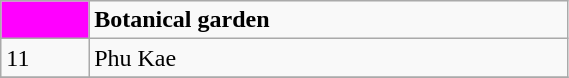<table class= "wikitable" style= "width:30%; display:inline-table;">
<tr>
<td style="background:#FF00FF;"> </td>
<td><strong>Botanical garden</strong></td>
</tr>
<tr>
<td>11</td>
<td>Phu Kae</td>
</tr>
<tr>
</tr>
</table>
